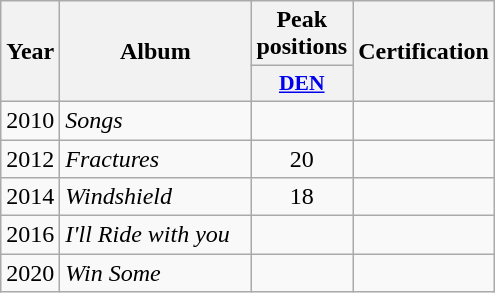<table class="wikitable">
<tr>
<th align="center" rowspan="2" width="10">Year</th>
<th align="center" rowspan="2" width="120">Album</th>
<th align="center" colspan="1" width="20">Peak positions</th>
<th align="center" rowspan="2" width="70">Certification</th>
</tr>
<tr>
<th scope="col" style="width:3em;font-size:90%;"><a href='#'>DEN</a><br></th>
</tr>
<tr>
<td style="text-align:center;">2010</td>
<td><em>Songs</em></td>
<td style="text-align:center;"></td>
<td style="text-align:center;"></td>
</tr>
<tr>
<td style="text-align:center;">2012</td>
<td><em>Fractures</em></td>
<td style="text-align:center;">20</td>
<td style="text-align:center;"></td>
</tr>
<tr>
<td style="text-align:center;">2014</td>
<td><em>Windshield</em></td>
<td style="text-align:center;">18</td>
<td style="text-align:center;"></td>
</tr>
<tr>
<td style="text-align:center;">2016</td>
<td><em>I'll Ride with you</em></td>
<td style="text-align:center;"></td>
<td style="text-align:center;"></td>
</tr>
<tr>
<td style="text-align:center;">2020</td>
<td><em>Win Some</em></td>
<td style="text-align:center;"></td>
<td style="text-align:center;"></td>
</tr>
</table>
